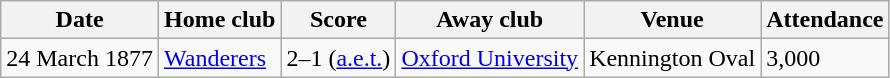<table class="wikitable">
<tr>
<th>Date</th>
<th>Home club</th>
<th>Score</th>
<th>Away club</th>
<th>Venue</th>
<th>Attendance</th>
</tr>
<tr>
<td>24 March 1877</td>
<td><a href='#'>Wanderers</a></td>
<td>2–1 (<a href='#'>a.e.t.</a>)</td>
<td><a href='#'>Oxford University</a></td>
<td>Kennington Oval</td>
<td>3,000</td>
</tr>
</table>
